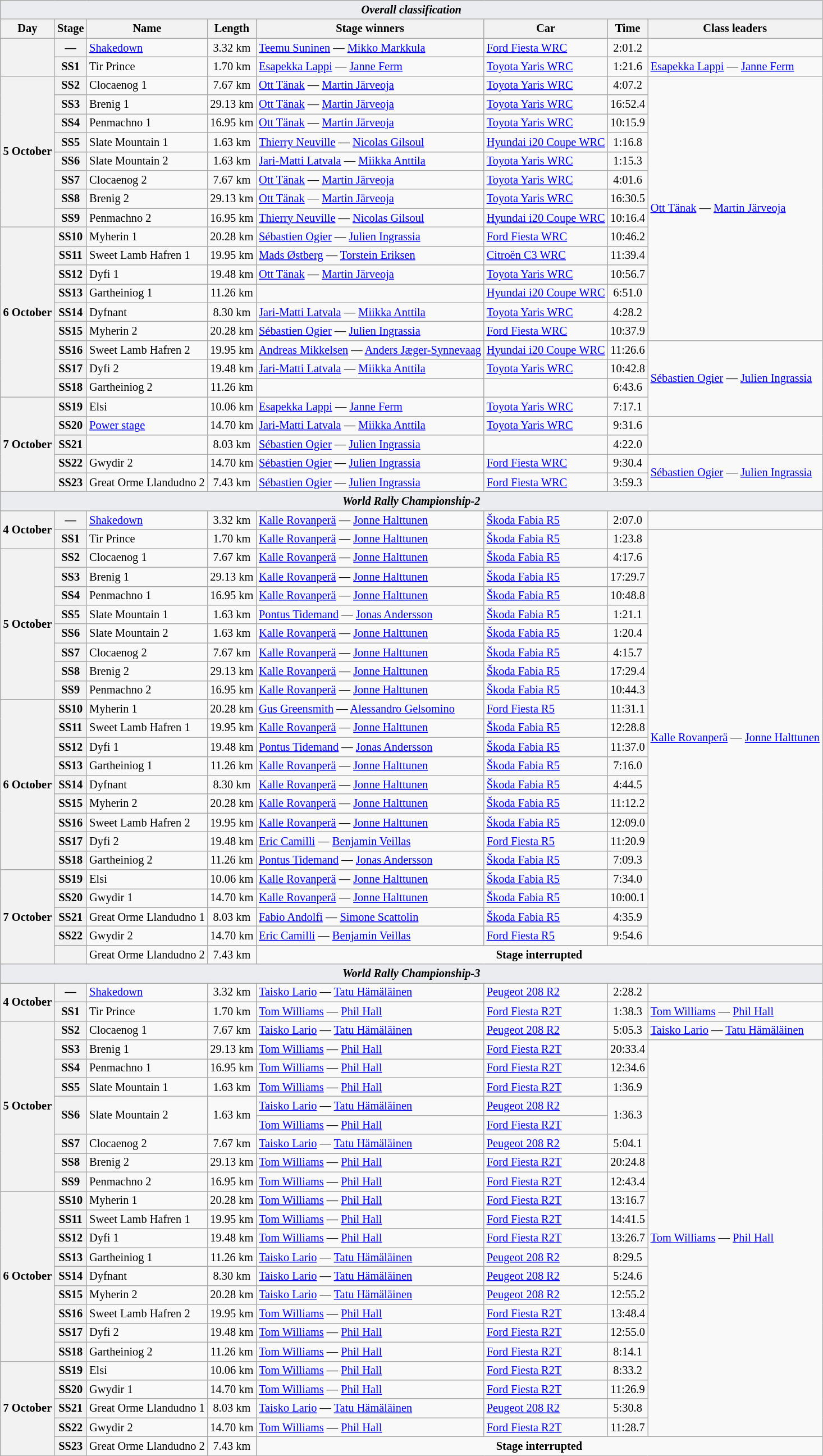<table class="wikitable" style="font-size: 85%;">
<tr>
<td style="background-color:#EAECF0; text-align:center" colspan="8"><strong><em>Overall classification</em></strong></td>
</tr>
<tr>
<th>Day</th>
<th>Stage</th>
<th>Name</th>
<th>Length</th>
<th>Stage winners</th>
<th>Car</th>
<th>Time</th>
<th>Class leaders</th>
</tr>
<tr>
<th rowspan="2"></th>
<th>—</th>
<td><a href='#'>Shakedown</a></td>
<td align="center">3.32 km</td>
<td> <a href='#'>Teemu Suninen</a> —  <a href='#'>Mikko Markkula</a></td>
<td><a href='#'>Ford Fiesta WRC</a></td>
<td align="center">2:01.2</td>
<td></td>
</tr>
<tr>
<th>SS1</th>
<td>Tir Prince</td>
<td align="center">1.70 km</td>
<td> <a href='#'>Esapekka Lappi</a> —  <a href='#'>Janne Ferm</a></td>
<td><a href='#'>Toyota Yaris WRC</a></td>
<td align="center">1:21.6</td>
<td> <a href='#'>Esapekka Lappi</a> —  <a href='#'>Janne Ferm</a></td>
</tr>
<tr>
<th rowspan="8">5 October</th>
<th>SS2</th>
<td>Clocaenog 1</td>
<td align="center">7.67 km</td>
<td> <a href='#'>Ott Tänak</a> —  <a href='#'>Martin Järveoja</a></td>
<td><a href='#'>Toyota Yaris WRC</a></td>
<td align="center">4:07.2</td>
<td rowspan="14"> <a href='#'>Ott Tänak</a> —  <a href='#'>Martin Järveoja</a></td>
</tr>
<tr>
<th>SS3</th>
<td>Brenig 1</td>
<td align="center">29.13 km</td>
<td> <a href='#'>Ott Tänak</a> —  <a href='#'>Martin Järveoja</a></td>
<td><a href='#'>Toyota Yaris WRC</a></td>
<td align="center">16:52.4</td>
</tr>
<tr>
<th>SS4</th>
<td>Penmachno 1</td>
<td align="center">16.95 km</td>
<td> <a href='#'>Ott Tänak</a> —  <a href='#'>Martin Järveoja</a></td>
<td><a href='#'>Toyota Yaris WRC</a></td>
<td align="center">10:15.9</td>
</tr>
<tr>
<th>SS5</th>
<td>Slate Mountain 1</td>
<td align="center">1.63 km</td>
<td> <a href='#'>Thierry Neuville</a> —  <a href='#'>Nicolas Gilsoul</a></td>
<td nowrap><a href='#'>Hyundai i20 Coupe WRC</a></td>
<td align="center">1:16.8</td>
</tr>
<tr>
<th>SS6</th>
<td>Slate Mountain 2</td>
<td align="center">1.63 km</td>
<td> <a href='#'>Jari-Matti Latvala</a> —  <a href='#'>Miikka Anttila</a></td>
<td><a href='#'>Toyota Yaris WRC</a></td>
<td align="center">1:15.3</td>
</tr>
<tr>
<th>SS7</th>
<td>Clocaenog 2</td>
<td align="center">7.67 km</td>
<td> <a href='#'>Ott Tänak</a> —  <a href='#'>Martin Järveoja</a></td>
<td><a href='#'>Toyota Yaris WRC</a></td>
<td align="center">4:01.6</td>
</tr>
<tr>
<th>SS8</th>
<td>Brenig 2</td>
<td align="center">29.13 km</td>
<td> <a href='#'>Ott Tänak</a> —  <a href='#'>Martin Järveoja</a></td>
<td><a href='#'>Toyota Yaris WRC</a></td>
<td align="center">16:30.5</td>
</tr>
<tr>
<th>SS9</th>
<td>Penmachno 2</td>
<td align="center">16.95 km</td>
<td> <a href='#'>Thierry Neuville</a> —  <a href='#'>Nicolas Gilsoul</a></td>
<td><a href='#'>Hyundai i20 Coupe WRC</a></td>
<td align="center">10:16.4</td>
</tr>
<tr>
<th rowspan="9">6 October</th>
<th>SS10</th>
<td>Myherin 1</td>
<td align="center">20.28 km</td>
<td> <a href='#'>Sébastien Ogier</a> —  <a href='#'>Julien Ingrassia</a></td>
<td><a href='#'>Ford Fiesta WRC</a></td>
<td align="center">10:46.2</td>
</tr>
<tr>
<th>SS11</th>
<td>Sweet Lamb Hafren 1</td>
<td align="center">19.95 km</td>
<td> <a href='#'>Mads Østberg</a> —  <a href='#'>Torstein Eriksen</a></td>
<td><a href='#'>Citroën C3 WRC</a></td>
<td align="center">11:39.4</td>
</tr>
<tr>
<th>SS12</th>
<td>Dyfi 1</td>
<td align="center">19.48 km</td>
<td> <a href='#'>Ott Tänak</a> —  <a href='#'>Martin Järveoja</a></td>
<td><a href='#'>Toyota Yaris WRC</a></td>
<td align="center">10:56.7</td>
</tr>
<tr>
<th>SS13</th>
<td>Gartheiniog 1</td>
<td align="center">11.26 km</td>
<td></td>
<td><a href='#'>Hyundai i20 Coupe WRC</a></td>
<td align="center">6:51.0</td>
</tr>
<tr>
<th>SS14</th>
<td>Dyfnant</td>
<td align="center">8.30 km</td>
<td> <a href='#'>Jari-Matti Latvala</a> —  <a href='#'>Miikka Anttila</a></td>
<td><a href='#'>Toyota Yaris WRC</a></td>
<td align="center">4:28.2</td>
</tr>
<tr>
<th>SS15</th>
<td>Myherin 2</td>
<td align="center">20.28 km</td>
<td> <a href='#'>Sébastien Ogier</a> —  <a href='#'>Julien Ingrassia</a></td>
<td><a href='#'>Ford Fiesta WRC</a></td>
<td align="center">10:37.9</td>
</tr>
<tr>
<th>SS16</th>
<td>Sweet Lamb Hafren 2</td>
<td align="center">19.95 km</td>
<td> <a href='#'>Andreas Mikkelsen</a> —  <a href='#'>Anders Jæger-Synnevaag</a></td>
<td><a href='#'>Hyundai i20 Coupe WRC</a></td>
<td align="center">11:26.6</td>
<td rowspan="4"> <a href='#'>Sébastien Ogier</a> —  <a href='#'>Julien Ingrassia</a></td>
</tr>
<tr>
<th>SS17</th>
<td>Dyfi 2</td>
<td align="center">19.48 km</td>
<td> <a href='#'>Jari-Matti Latvala</a> —  <a href='#'>Miikka Anttila</a></td>
<td><a href='#'>Toyota Yaris WRC</a></td>
<td align="center">10:42.8</td>
</tr>
<tr>
<th>SS18</th>
<td>Gartheiniog 2</td>
<td align="center">11.26 km</td>
<td></td>
<td></td>
<td align="center">6:43.6</td>
</tr>
<tr>
<th rowspan="5">7 October</th>
<th>SS19</th>
<td>Elsi</td>
<td align="center">10.06 km</td>
<td> <a href='#'>Esapekka Lappi</a> —  <a href='#'>Janne Ferm</a></td>
<td><a href='#'>Toyota Yaris WRC</a></td>
<td align="center">7:17.1</td>
</tr>
<tr>
<th>SS20</th>
<td><a href='#'>Power stage</a></td>
<td align="center">14.70 km</td>
<td> <a href='#'>Jari-Matti Latvala</a> —  <a href='#'>Miikka Anttila</a></td>
<td><a href='#'>Toyota Yaris WRC</a></td>
<td align="center">9:31.6</td>
<td rowspan="2"></td>
</tr>
<tr>
<th>SS21</th>
<td></td>
<td align="center">8.03 km</td>
<td> <a href='#'>Sébastien Ogier</a> —  <a href='#'>Julien Ingrassia</a></td>
<td></td>
<td align="center">4:22.0</td>
</tr>
<tr>
<th>SS22</th>
<td>Gwydir 2</td>
<td align="center">14.70 km</td>
<td> <a href='#'>Sébastien Ogier</a> —  <a href='#'>Julien Ingrassia</a></td>
<td><a href='#'>Ford Fiesta WRC</a></td>
<td align="center">9:30.4</td>
<td rowspan="2"> <a href='#'>Sébastien Ogier</a> —  <a href='#'>Julien Ingrassia</a></td>
</tr>
<tr>
<th>SS23</th>
<td nowrap>Great Orme Llandudno 2</td>
<td align="center">7.43 km</td>
<td> <a href='#'>Sébastien Ogier</a> —  <a href='#'>Julien Ingrassia</a></td>
<td><a href='#'>Ford Fiesta WRC</a></td>
<td align="center">3:59.3</td>
</tr>
<tr>
<td style="background-color:#EAECF0; text-align:center" colspan="8"><strong><em>World Rally Championship-2</em></strong></td>
</tr>
<tr>
<th rowspan="2">4 October</th>
<th>—</th>
<td><a href='#'>Shakedown</a></td>
<td align="center">3.32 km</td>
<td> <a href='#'>Kalle Rovanperä</a> —  <a href='#'>Jonne Halttunen</a></td>
<td><a href='#'>Škoda Fabia R5</a></td>
<td align="center">2:07.0</td>
<td></td>
</tr>
<tr>
<th>SS1</th>
<td>Tir Prince</td>
<td align="center">1.70 km</td>
<td> <a href='#'>Kalle Rovanperä</a> —  <a href='#'>Jonne Halttunen</a></td>
<td><a href='#'>Škoda Fabia R5</a></td>
<td align="center">1:23.8</td>
<td rowspan="22" nowrap> <a href='#'>Kalle Rovanperä</a> —  <a href='#'>Jonne Halttunen</a></td>
</tr>
<tr>
<th rowspan="8">5 October</th>
<th>SS2</th>
<td>Clocaenog 1</td>
<td align="center">7.67 km</td>
<td> <a href='#'>Kalle Rovanperä</a> —  <a href='#'>Jonne Halttunen</a></td>
<td><a href='#'>Škoda Fabia R5</a></td>
<td align="center">4:17.6</td>
</tr>
<tr>
<th>SS3</th>
<td>Brenig 1</td>
<td align="center">29.13 km</td>
<td> <a href='#'>Kalle Rovanperä</a> —  <a href='#'>Jonne Halttunen</a></td>
<td><a href='#'>Škoda Fabia R5</a></td>
<td align="center">17:29.7</td>
</tr>
<tr>
<th>SS4</th>
<td>Penmachno 1</td>
<td align="center">16.95 km</td>
<td> <a href='#'>Kalle Rovanperä</a> —  <a href='#'>Jonne Halttunen</a></td>
<td><a href='#'>Škoda Fabia R5</a></td>
<td align="center">10:48.8</td>
</tr>
<tr>
<th>SS5</th>
<td>Slate Mountain 1</td>
<td align="center">1.63 km</td>
<td> <a href='#'>Pontus Tidemand</a> —  <a href='#'>Jonas Andersson</a></td>
<td><a href='#'>Škoda Fabia R5</a></td>
<td align="center">1:21.1</td>
</tr>
<tr>
<th>SS6</th>
<td>Slate Mountain 2</td>
<td align="center">1.63 km</td>
<td> <a href='#'>Kalle Rovanperä</a> —  <a href='#'>Jonne Halttunen</a></td>
<td><a href='#'>Škoda Fabia R5</a></td>
<td align="center">1:20.4</td>
</tr>
<tr>
<th>SS7</th>
<td>Clocaenog 2</td>
<td align="center">7.67 km</td>
<td> <a href='#'>Kalle Rovanperä</a> —  <a href='#'>Jonne Halttunen</a></td>
<td><a href='#'>Škoda Fabia R5</a></td>
<td align="center">4:15.7</td>
</tr>
<tr>
<th>SS8</th>
<td>Brenig 2</td>
<td align="center">29.13 km</td>
<td> <a href='#'>Kalle Rovanperä</a> —  <a href='#'>Jonne Halttunen</a></td>
<td><a href='#'>Škoda Fabia R5</a></td>
<td align="center">17:29.4</td>
</tr>
<tr>
<th>SS9</th>
<td>Penmachno 2</td>
<td align="center">16.95 km</td>
<td> <a href='#'>Kalle Rovanperä</a> —  <a href='#'>Jonne Halttunen</a></td>
<td><a href='#'>Škoda Fabia R5</a></td>
<td align="center">10:44.3</td>
</tr>
<tr>
<th rowspan="9">6 October</th>
<th>SS10</th>
<td>Myherin 1</td>
<td align="center">20.28 km</td>
<td> <a href='#'>Gus Greensmith</a> —  <a href='#'>Alessandro Gelsomino</a></td>
<td><a href='#'>Ford Fiesta R5</a></td>
<td align="center">11:31.1</td>
</tr>
<tr>
<th>SS11</th>
<td>Sweet Lamb Hafren 1</td>
<td align="center">19.95 km</td>
<td> <a href='#'>Kalle Rovanperä</a> —  <a href='#'>Jonne Halttunen</a></td>
<td><a href='#'>Škoda Fabia R5</a></td>
<td align="center">12:28.8</td>
</tr>
<tr>
<th>SS12</th>
<td>Dyfi 1</td>
<td align="center">19.48 km</td>
<td> <a href='#'>Pontus Tidemand</a> —  <a href='#'>Jonas Andersson</a></td>
<td><a href='#'>Škoda Fabia R5</a></td>
<td align="center">11:37.0</td>
</tr>
<tr>
<th>SS13</th>
<td>Gartheiniog 1</td>
<td align="center">11.26 km</td>
<td> <a href='#'>Kalle Rovanperä</a> —  <a href='#'>Jonne Halttunen</a></td>
<td><a href='#'>Škoda Fabia R5</a></td>
<td align="center">7:16.0</td>
</tr>
<tr>
<th>SS14</th>
<td>Dyfnant</td>
<td align="center">8.30 km</td>
<td> <a href='#'>Kalle Rovanperä</a> —  <a href='#'>Jonne Halttunen</a></td>
<td><a href='#'>Škoda Fabia R5</a></td>
<td align="center">4:44.5</td>
</tr>
<tr>
<th>SS15</th>
<td>Myherin 2</td>
<td align="center">20.28 km</td>
<td> <a href='#'>Kalle Rovanperä</a> —  <a href='#'>Jonne Halttunen</a></td>
<td><a href='#'>Škoda Fabia R5</a></td>
<td align="center">11:12.2</td>
</tr>
<tr>
<th>SS16</th>
<td>Sweet Lamb Hafren 2</td>
<td align="center">19.95 km</td>
<td> <a href='#'>Kalle Rovanperä</a> —  <a href='#'>Jonne Halttunen</a></td>
<td><a href='#'>Škoda Fabia R5</a></td>
<td align="center">12:09.0</td>
</tr>
<tr>
<th>SS17</th>
<td>Dyfi 2</td>
<td align="center">19.48 km</td>
<td> <a href='#'>Eric Camilli</a> —  <a href='#'>Benjamin Veillas</a></td>
<td><a href='#'>Ford Fiesta R5</a></td>
<td align="center">11:20.9</td>
</tr>
<tr>
<th>SS18</th>
<td>Gartheiniog 2</td>
<td align="center">11.26 km</td>
<td> <a href='#'>Pontus Tidemand</a> —  <a href='#'>Jonas Andersson</a></td>
<td><a href='#'>Škoda Fabia R5</a></td>
<td align="center">7:09.3</td>
</tr>
<tr>
<th rowspan="5">7 October</th>
<th>SS19</th>
<td>Elsi</td>
<td align="center">10.06 km</td>
<td> <a href='#'>Kalle Rovanperä</a> —  <a href='#'>Jonne Halttunen</a></td>
<td><a href='#'>Škoda Fabia R5</a></td>
<td align="center">7:34.0</td>
</tr>
<tr>
<th>SS20</th>
<td>Gwydir 1</td>
<td align="center">14.70 km</td>
<td> <a href='#'>Kalle Rovanperä</a> —  <a href='#'>Jonne Halttunen</a></td>
<td><a href='#'>Škoda Fabia R5</a></td>
<td align="center">10:00.1</td>
</tr>
<tr>
<th>SS21</th>
<td>Great Orme Llandudno 1</td>
<td align="center">8.03 km</td>
<td> <a href='#'>Fabio Andolfi</a> —  <a href='#'>Simone Scattolin</a></td>
<td><a href='#'>Škoda Fabia R5</a></td>
<td align="center">4:35.9</td>
</tr>
<tr>
<th>SS22</th>
<td>Gwydir 2</td>
<td align="center">14.70 km</td>
<td> <a href='#'>Eric Camilli</a> —  <a href='#'>Benjamin Veillas</a></td>
<td><a href='#'>Ford Fiesta R5</a></td>
<td align="center">9:54.6</td>
</tr>
<tr>
<th></th>
<td>Great Orme Llandudno 2</td>
<td align="center">7.43 km</td>
<td colspan="5" align="center"><strong>Stage interrupted</strong></td>
</tr>
<tr>
<td style="background-color:#EAECF0; text-align:center" colspan="8"><strong><em>World Rally Championship-3</em></strong></td>
</tr>
<tr>
<th rowspan="2">4 October</th>
<th>—</th>
<td><a href='#'>Shakedown</a></td>
<td align="center">3.32 km</td>
<td> <a href='#'>Taisko Lario</a> —  <a href='#'>Tatu Hämäläinen</a></td>
<td><a href='#'>Peugeot 208 R2</a></td>
<td align="center">2:28.2</td>
<td></td>
</tr>
<tr>
<th>SS1</th>
<td>Tir Prince</td>
<td align="center">1.70 km</td>
<td> <a href='#'>Tom Williams</a> —  <a href='#'>Phil Hall</a></td>
<td><a href='#'>Ford Fiesta R2T</a></td>
<td align="center">1:38.3</td>
<td> <a href='#'>Tom Williams</a> —  <a href='#'>Phil Hall</a></td>
</tr>
<tr>
<th rowspan="9">5 October</th>
<th>SS2</th>
<td>Clocaenog 1</td>
<td align="center">7.67 km</td>
<td> <a href='#'>Taisko Lario</a> —  <a href='#'>Tatu Hämäläinen</a></td>
<td><a href='#'>Peugeot 208 R2</a></td>
<td align="center">5:05.3</td>
<td> <a href='#'>Taisko Lario</a> —  <a href='#'>Tatu Hämäläinen</a></td>
</tr>
<tr>
<th>SS3</th>
<td>Brenig 1</td>
<td align="center">29.13 km</td>
<td> <a href='#'>Tom Williams</a> —  <a href='#'>Phil Hall</a></td>
<td><a href='#'>Ford Fiesta R2T</a></td>
<td align="center">20:33.4</td>
<td rowspan="21"> <a href='#'>Tom Williams</a> —  <a href='#'>Phil Hall</a></td>
</tr>
<tr>
<th>SS4</th>
<td>Penmachno 1</td>
<td align="center">16.95 km</td>
<td> <a href='#'>Tom Williams</a> —  <a href='#'>Phil Hall</a></td>
<td><a href='#'>Ford Fiesta R2T</a></td>
<td align="center">12:34.6</td>
</tr>
<tr>
<th>SS5</th>
<td>Slate Mountain 1</td>
<td align="center">1.63 km</td>
<td> <a href='#'>Tom Williams</a> —  <a href='#'>Phil Hall</a></td>
<td><a href='#'>Ford Fiesta R2T</a></td>
<td align="center">1:36.9</td>
</tr>
<tr>
<th rowspan="2">SS6</th>
<td rowspan="2">Slate Mountain 2</td>
<td rowspan="2"  align="center">1.63 km</td>
<td> <a href='#'>Taisko Lario</a> —  <a href='#'>Tatu Hämäläinen</a></td>
<td><a href='#'>Peugeot 208 R2</a></td>
<td rowspan="2" align="center">1:36.3</td>
</tr>
<tr>
<td> <a href='#'>Tom Williams</a> —  <a href='#'>Phil Hall</a></td>
<td><a href='#'>Ford Fiesta R2T</a></td>
</tr>
<tr>
<th>SS7</th>
<td>Clocaenog 2</td>
<td align="center">7.67 km</td>
<td> <a href='#'>Taisko Lario</a> —  <a href='#'>Tatu Hämäläinen</a></td>
<td><a href='#'>Peugeot 208 R2</a></td>
<td align="center">5:04.1</td>
</tr>
<tr>
<th>SS8</th>
<td>Brenig 2</td>
<td align="center">29.13 km</td>
<td> <a href='#'>Tom Williams</a> —  <a href='#'>Phil Hall</a></td>
<td><a href='#'>Ford Fiesta R2T</a></td>
<td align="center">20:24.8</td>
</tr>
<tr>
<th>SS9</th>
<td>Penmachno 2</td>
<td align="center">16.95 km</td>
<td> <a href='#'>Tom Williams</a> —  <a href='#'>Phil Hall</a></td>
<td><a href='#'>Ford Fiesta R2T</a></td>
<td align="center">12:43.4</td>
</tr>
<tr>
<th rowspan="9">6 October</th>
<th>SS10</th>
<td>Myherin 1</td>
<td align="center">20.28 km</td>
<td> <a href='#'>Tom Williams</a> —  <a href='#'>Phil Hall</a></td>
<td><a href='#'>Ford Fiesta R2T</a></td>
<td align="center">13:16.7</td>
</tr>
<tr>
<th>SS11</th>
<td>Sweet Lamb Hafren 1</td>
<td align="center">19.95 km</td>
<td> <a href='#'>Tom Williams</a> —  <a href='#'>Phil Hall</a></td>
<td><a href='#'>Ford Fiesta R2T</a></td>
<td align="center">14:41.5</td>
</tr>
<tr>
<th>SS12</th>
<td>Dyfi 1</td>
<td align="center">19.48 km</td>
<td> <a href='#'>Tom Williams</a> —  <a href='#'>Phil Hall</a></td>
<td><a href='#'>Ford Fiesta R2T</a></td>
<td align="center">13:26.7</td>
</tr>
<tr>
<th>SS13</th>
<td>Gartheiniog 1</td>
<td align="center">11.26 km</td>
<td> <a href='#'>Taisko Lario</a> —  <a href='#'>Tatu Hämäläinen</a></td>
<td><a href='#'>Peugeot 208 R2</a></td>
<td align="center">8:29.5</td>
</tr>
<tr>
<th>SS14</th>
<td>Dyfnant</td>
<td align="center">8.30 km</td>
<td> <a href='#'>Taisko Lario</a> —  <a href='#'>Tatu Hämäläinen</a></td>
<td><a href='#'>Peugeot 208 R2</a></td>
<td align="center">5:24.6</td>
</tr>
<tr>
<th>SS15</th>
<td>Myherin 2</td>
<td align="center">20.28 km</td>
<td> <a href='#'>Taisko Lario</a> —  <a href='#'>Tatu Hämäläinen</a></td>
<td><a href='#'>Peugeot 208 R2</a></td>
<td align="center">12:55.2</td>
</tr>
<tr>
<th>SS16</th>
<td>Sweet Lamb Hafren 2</td>
<td align="center">19.95 km</td>
<td> <a href='#'>Tom Williams</a> —  <a href='#'>Phil Hall</a></td>
<td><a href='#'>Ford Fiesta R2T</a></td>
<td align="center">13:48.4</td>
</tr>
<tr>
<th>SS17</th>
<td>Dyfi 2</td>
<td align="center">19.48 km</td>
<td> <a href='#'>Tom Williams</a> —  <a href='#'>Phil Hall</a></td>
<td><a href='#'>Ford Fiesta R2T</a></td>
<td align="center">12:55.0</td>
</tr>
<tr>
<th>SS18</th>
<td>Gartheiniog 2</td>
<td align="center">11.26 km</td>
<td> <a href='#'>Tom Williams</a> —  <a href='#'>Phil Hall</a></td>
<td><a href='#'>Ford Fiesta R2T</a></td>
<td align="center">8:14.1</td>
</tr>
<tr>
<th rowspan="5">7 October</th>
<th>SS19</th>
<td>Elsi</td>
<td align="center">10.06 km</td>
<td> <a href='#'>Tom Williams</a> —  <a href='#'>Phil Hall</a></td>
<td><a href='#'>Ford Fiesta R2T</a></td>
<td align="center">8:33.2</td>
</tr>
<tr>
<th>SS20</th>
<td>Gwydir 1</td>
<td align="center">14.70 km</td>
<td> <a href='#'>Tom Williams</a> —  <a href='#'>Phil Hall</a></td>
<td><a href='#'>Ford Fiesta R2T</a></td>
<td align="center">11:26.9</td>
</tr>
<tr>
<th>SS21</th>
<td>Great Orme Llandudno 1</td>
<td align="center">8.03 km</td>
<td> <a href='#'>Taisko Lario</a> —  <a href='#'>Tatu Hämäläinen</a></td>
<td><a href='#'>Peugeot 208 R2</a></td>
<td align="center">5:30.8</td>
</tr>
<tr>
<th>SS22</th>
<td>Gwydir 2</td>
<td align="center">14.70 km</td>
<td> <a href='#'>Tom Williams</a> —  <a href='#'>Phil Hall</a></td>
<td><a href='#'>Ford Fiesta R2T</a></td>
<td align="center">11:28.7</td>
</tr>
<tr>
<th>SS23</th>
<td>Great Orme Llandudno 2</td>
<td align="center">7.43 km</td>
<td colspan="5" align="center"><strong>Stage interrupted</strong></td>
</tr>
</table>
